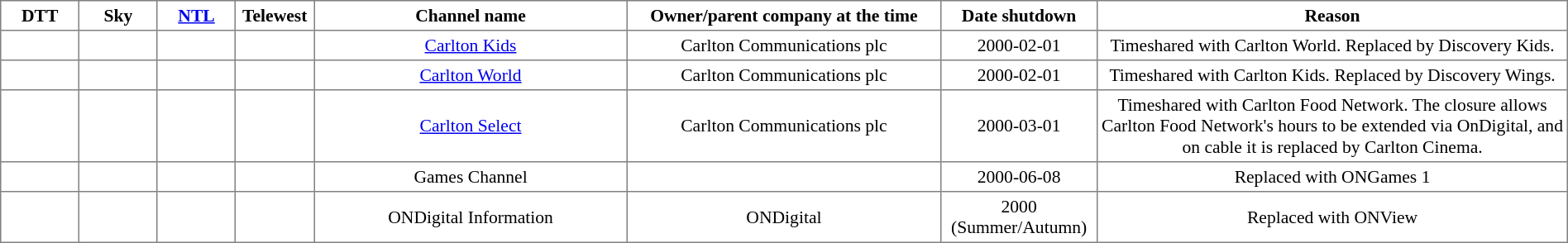<table class="toccolors sortable" border="1" cellpadding="3" style="border-collapse:collapse; font-size: 90%; text-align:center" width="100%">
<tr>
<th width="5%">DTT</th>
<th width="5%">Sky</th>
<th width="5%"><a href='#'>NTL</a></th>
<th width="5%">Telewest</th>
<th width="20%">Channel name</th>
<th width="20%">Owner/parent company at the time</th>
<th width="10%">Date shutdown </th>
<th width="30%">Reason</th>
</tr>
<tr>
<td></td>
<td></td>
<td></td>
<td></td>
<td><a href='#'>Carlton Kids</a></td>
<td>Carlton Communications plc</td>
<td>2000-02-01</td>
<td>Timeshared with Carlton World. Replaced by Discovery Kids.</td>
</tr>
<tr>
<td></td>
<td></td>
<td></td>
<td></td>
<td><a href='#'>Carlton World</a></td>
<td>Carlton Communications plc</td>
<td>2000-02-01</td>
<td>Timeshared with Carlton Kids. Replaced by Discovery Wings.</td>
</tr>
<tr>
<td></td>
<td></td>
<td></td>
<td></td>
<td><a href='#'>Carlton Select</a></td>
<td>Carlton Communications plc</td>
<td>2000-03-01</td>
<td>Timeshared with Carlton Food Network. The closure allows Carlton Food Network's hours to be extended via OnDigital, and on cable it is replaced by Carlton Cinema.</td>
</tr>
<tr>
<td></td>
<td></td>
<td></td>
<td></td>
<td>Games Channel</td>
<td></td>
<td>2000-06-08</td>
<td>Replaced with ONGames 1</td>
</tr>
<tr>
<td></td>
<td></td>
<td></td>
<td></td>
<td>ONDigital Information</td>
<td>ONDigital</td>
<td>2000 (Summer/Autumn)</td>
<td>Replaced with ONView</td>
</tr>
</table>
